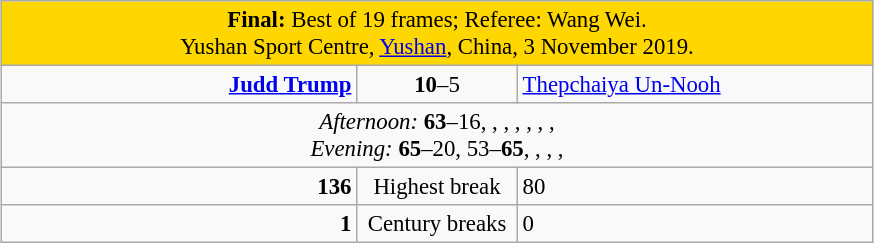<table class="wikitable" style="font-size: 95%; margin: 1em auto 1em auto;">
<tr>
<td colspan="3" align="center" bgcolor="#ffd700"><strong>Final:</strong> Best of 19 frames; Referee: Wang Wei.<br>Yushan Sport Centre, <a href='#'>Yushan</a>, China, 3 November 2019.</td>
</tr>
<tr>
<td width="230" align="right"><strong><a href='#'>Judd Trump</a></strong><br></td>
<td width="100" align="center"><strong>10</strong>–5</td>
<td width="230"><a href='#'>Thepchaiya Un-Nooh</a><br></td>
</tr>
<tr>
<td colspan="3" align="center" style="font-size: 100%"><em>Afternoon:</em> <strong>63</strong>–16, , , , , ,  , <br><em>Evening:</em> <strong>65</strong>–20, 53–<strong>65</strong>, , , , </td>
</tr>
<tr>
<td align="right"><strong>136</strong></td>
<td align="center">Highest break</td>
<td>80</td>
</tr>
<tr>
<td align="right"><strong>1</strong></td>
<td align="center">Century breaks</td>
<td>0</td>
</tr>
</table>
